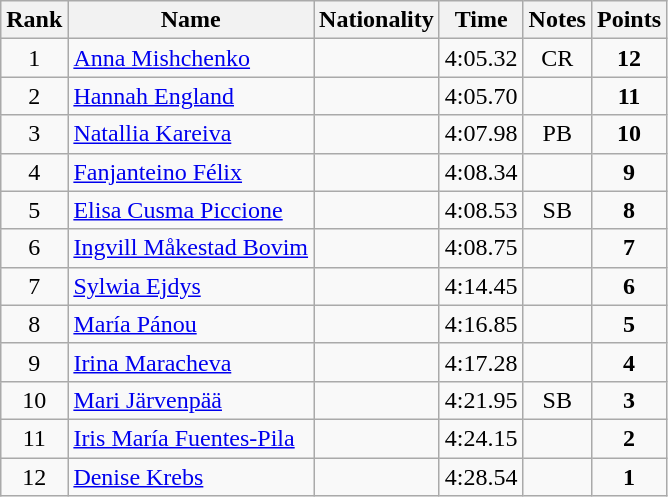<table class="wikitable sortable" style="text-align:center">
<tr>
<th>Rank</th>
<th>Name</th>
<th>Nationality</th>
<th>Time</th>
<th>Notes</th>
<th>Points</th>
</tr>
<tr>
<td>1</td>
<td align=left><a href='#'>Anna Mishchenko</a></td>
<td align=left></td>
<td>4:05.32</td>
<td>CR</td>
<td><strong>12</strong></td>
</tr>
<tr>
<td>2</td>
<td align=left><a href='#'>Hannah England</a></td>
<td align=left></td>
<td>4:05.70</td>
<td></td>
<td><strong>11</strong></td>
</tr>
<tr>
<td>3</td>
<td align=left><a href='#'>Natallia Kareiva</a></td>
<td align=left></td>
<td>4:07.98</td>
<td>PB</td>
<td><strong>10</strong></td>
</tr>
<tr>
<td>4</td>
<td align=left><a href='#'>Fanjanteino Félix</a></td>
<td align=left></td>
<td>4:08.34</td>
<td></td>
<td><strong>9</strong></td>
</tr>
<tr>
<td>5</td>
<td align=left><a href='#'>Elisa Cusma Piccione</a></td>
<td align=left></td>
<td>4:08.53</td>
<td>SB</td>
<td><strong>8</strong></td>
</tr>
<tr>
<td>6</td>
<td align=left><a href='#'>Ingvill Måkestad Bovim</a></td>
<td align=left></td>
<td>4:08.75</td>
<td></td>
<td><strong>7</strong></td>
</tr>
<tr>
<td>7</td>
<td align=left><a href='#'>Sylwia Ejdys</a></td>
<td align=left></td>
<td>4:14.45</td>
<td></td>
<td><strong>6</strong></td>
</tr>
<tr>
<td>8</td>
<td align=left><a href='#'>María Pánou</a></td>
<td align=left></td>
<td>4:16.85</td>
<td></td>
<td><strong>5</strong></td>
</tr>
<tr>
<td>9</td>
<td align=left><a href='#'>Irina Maracheva</a></td>
<td align=left></td>
<td>4:17.28</td>
<td></td>
<td><strong>4</strong></td>
</tr>
<tr>
<td>10</td>
<td align=left><a href='#'>Mari Järvenpää</a></td>
<td align=left></td>
<td>4:21.95</td>
<td>SB</td>
<td><strong>3</strong></td>
</tr>
<tr>
<td>11</td>
<td align=left><a href='#'>Iris María Fuentes-Pila</a></td>
<td align=left></td>
<td>4:24.15</td>
<td></td>
<td><strong>2</strong></td>
</tr>
<tr>
<td>12</td>
<td align=left><a href='#'>Denise Krebs</a></td>
<td align=left></td>
<td>4:28.54</td>
<td></td>
<td><strong>1</strong></td>
</tr>
</table>
